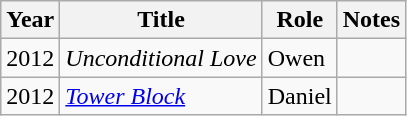<table class="wikitable sortable">
<tr>
<th>Year</th>
<th>Title</th>
<th>Role</th>
<th class="unsortable">Notes</th>
</tr>
<tr>
<td>2012</td>
<td><em>Unconditional Love</em></td>
<td>Owen</td>
<td></td>
</tr>
<tr>
<td>2012</td>
<td><em><a href='#'>Tower Block</a></em></td>
<td>Daniel</td>
<td></td>
</tr>
</table>
